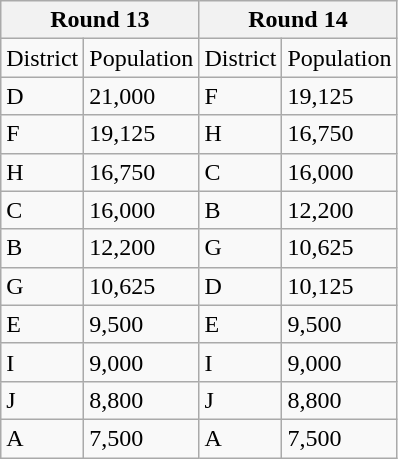<table class="wikitable">
<tr>
<th colspan="2">Round  13</th>
<th colspan="2">Round 14</th>
</tr>
<tr>
<td>District</td>
<td>Population</td>
<td>District</td>
<td>Population</td>
</tr>
<tr>
<td>D</td>
<td>21,000</td>
<td>F</td>
<td>19,125</td>
</tr>
<tr>
<td>F</td>
<td>19,125</td>
<td>H</td>
<td>16,750</td>
</tr>
<tr>
<td>H</td>
<td>16,750</td>
<td>C</td>
<td>16,000</td>
</tr>
<tr>
<td>C</td>
<td>16,000</td>
<td>B</td>
<td>12,200</td>
</tr>
<tr>
<td>B</td>
<td>12,200</td>
<td>G</td>
<td>10,625</td>
</tr>
<tr>
<td>G</td>
<td>10,625</td>
<td>D</td>
<td>10,125</td>
</tr>
<tr>
<td>E</td>
<td>9,500</td>
<td>E</td>
<td>9,500</td>
</tr>
<tr>
<td>I</td>
<td>9,000</td>
<td>I</td>
<td>9,000</td>
</tr>
<tr>
<td>J</td>
<td>8,800</td>
<td>J</td>
<td>8,800</td>
</tr>
<tr>
<td>A</td>
<td>7,500</td>
<td>A</td>
<td>7,500</td>
</tr>
</table>
